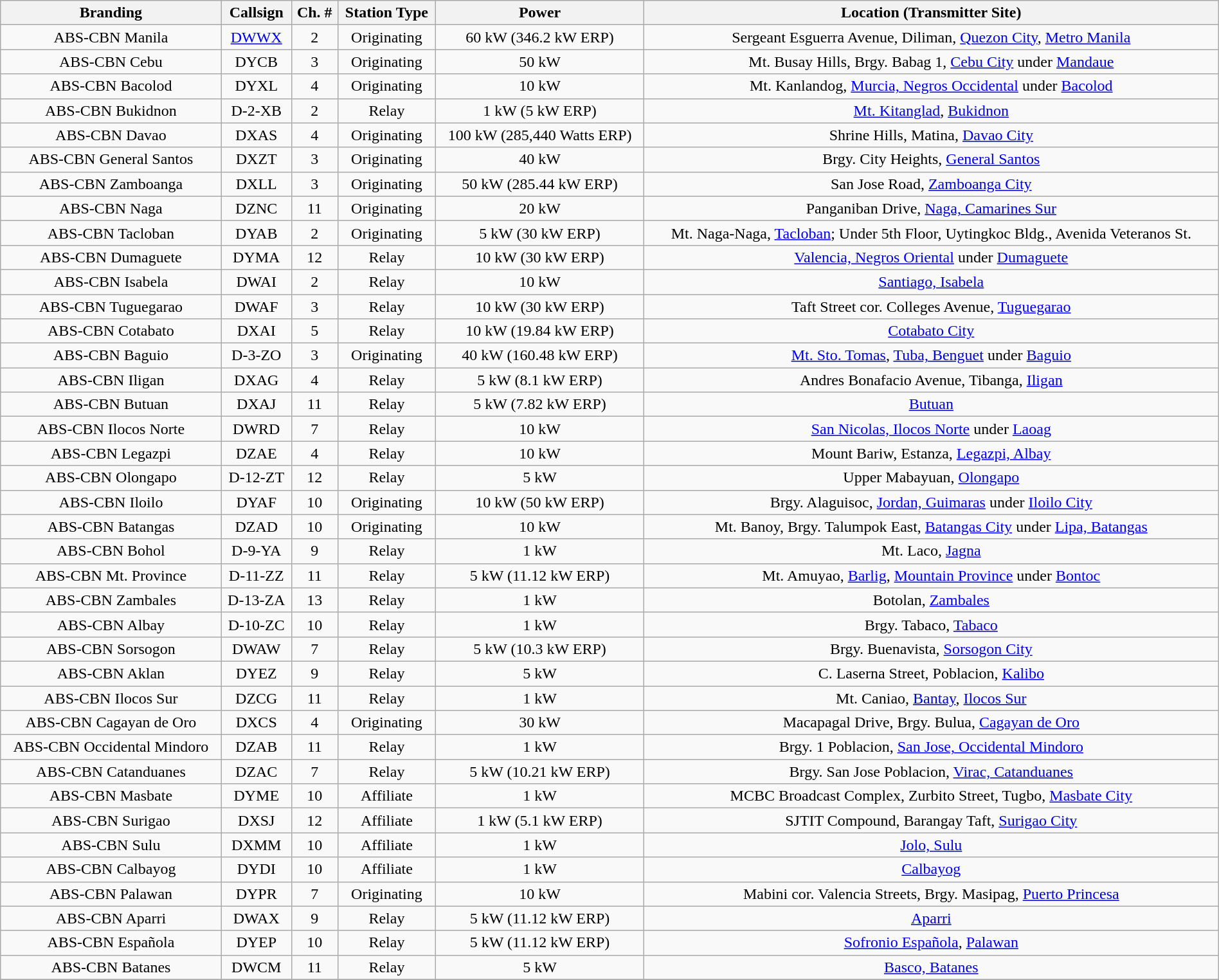<table class="wikitable unsortable" style="width:100%; text-align:center;">
<tr>
<th>Branding</th>
<th>Callsign</th>
<th>Ch. #</th>
<th>Station Type</th>
<th>Power</th>
<th>Location (Transmitter Site)</th>
</tr>
<tr>
<td>ABS-CBN Manila</td>
<td><a href='#'>DWWX</a></td>
<td>2</td>
<td>Originating</td>
<td>60 kW (346.2 kW ERP)</td>
<td>Sergeant Esguerra Avenue, Diliman, <a href='#'>Quezon City</a>, <a href='#'>Metro Manila</a></td>
</tr>
<tr>
<td>ABS-CBN Cebu</td>
<td>DYCB</td>
<td>3</td>
<td>Originating</td>
<td>50 kW</td>
<td>Mt. Busay Hills, Brgy. Babag 1, <a href='#'>Cebu City</a> under <a href='#'>Mandaue</a></td>
</tr>
<tr>
<td>ABS-CBN Bacolod</td>
<td>DYXL</td>
<td>4</td>
<td>Originating</td>
<td>10 kW</td>
<td>Mt. Kanlandog, <a href='#'>Murcia, Negros Occidental</a> under <a href='#'>Bacolod</a></td>
</tr>
<tr>
<td>ABS-CBN Bukidnon</td>
<td>D-2-XB</td>
<td>2</td>
<td>Relay</td>
<td>1 kW (5 kW ERP)</td>
<td><a href='#'>Mt. Kitanglad</a>, <a href='#'>Bukidnon</a></td>
</tr>
<tr>
<td>ABS-CBN Davao</td>
<td>DXAS</td>
<td>4</td>
<td>Originating</td>
<td>100 kW (285,440 Watts ERP)</td>
<td>Shrine Hills, Matina, <a href='#'>Davao City</a></td>
</tr>
<tr>
<td>ABS-CBN General Santos</td>
<td>DXZT</td>
<td>3</td>
<td>Originating</td>
<td>40 kW</td>
<td>Brgy. City Heights, <a href='#'>General Santos</a></td>
</tr>
<tr>
<td>ABS-CBN Zamboanga</td>
<td>DXLL</td>
<td>3</td>
<td>Originating</td>
<td>50 kW (285.44 kW ERP)</td>
<td>San Jose Road, <a href='#'>Zamboanga City</a></td>
</tr>
<tr>
<td>ABS-CBN Naga</td>
<td>DZNC</td>
<td>11</td>
<td>Originating</td>
<td>20 kW</td>
<td>Panganiban Drive, <a href='#'>Naga, Camarines Sur</a></td>
</tr>
<tr>
<td>ABS-CBN Tacloban</td>
<td>DYAB</td>
<td>2</td>
<td>Originating</td>
<td>5 kW (30 kW ERP)</td>
<td>Mt. Naga-Naga, <a href='#'>Tacloban</a>; Under 5th Floor, Uytingkoc Bldg., Avenida Veteranos St.</td>
</tr>
<tr>
<td>ABS-CBN Dumaguete</td>
<td>DYMA</td>
<td>12</td>
<td>Relay</td>
<td>10 kW (30 kW ERP)</td>
<td><a href='#'>Valencia, Negros Oriental</a> under <a href='#'>Dumaguete</a></td>
</tr>
<tr>
<td>ABS-CBN Isabela</td>
<td>DWAI</td>
<td>2</td>
<td>Relay</td>
<td>10 kW</td>
<td><a href='#'>Santiago, Isabela</a></td>
</tr>
<tr>
<td>ABS-CBN Tuguegarao</td>
<td>DWAF</td>
<td>3</td>
<td>Relay</td>
<td>10 kW (30 kW ERP)</td>
<td>Taft Street cor. Colleges Avenue, <a href='#'>Tuguegarao</a></td>
</tr>
<tr>
<td>ABS-CBN Cotabato</td>
<td>DXAI</td>
<td>5</td>
<td>Relay</td>
<td>10 kW (19.84 kW ERP)</td>
<td><a href='#'>Cotabato City</a></td>
</tr>
<tr>
<td>ABS-CBN Baguio</td>
<td>D-3-ZO</td>
<td>3</td>
<td>Originating</td>
<td>40 kW (160.48 kW ERP)</td>
<td><a href='#'>Mt. Sto. Tomas</a>, <a href='#'>Tuba, Benguet</a> under <a href='#'>Baguio</a></td>
</tr>
<tr>
<td>ABS-CBN Iligan</td>
<td>DXAG</td>
<td>4</td>
<td>Relay</td>
<td>5 kW (8.1 kW ERP)</td>
<td>Andres Bonafacio Avenue, Tibanga, <a href='#'>Iligan</a></td>
</tr>
<tr>
<td>ABS-CBN Butuan</td>
<td>DXAJ</td>
<td>11</td>
<td>Relay</td>
<td>5 kW (7.82 kW ERP)</td>
<td><a href='#'>Butuan</a></td>
</tr>
<tr>
<td>ABS-CBN Ilocos Norte</td>
<td>DWRD</td>
<td>7</td>
<td>Relay</td>
<td>10 kW</td>
<td><a href='#'>San Nicolas, Ilocos Norte</a> under <a href='#'>Laoag</a></td>
</tr>
<tr>
<td>ABS-CBN Legazpi</td>
<td>DZAE</td>
<td>4</td>
<td>Relay</td>
<td>10 kW</td>
<td>Mount Bariw, Estanza, <a href='#'>Legazpi, Albay</a></td>
</tr>
<tr>
<td>ABS-CBN Olongapo</td>
<td>D-12-ZT</td>
<td>12</td>
<td>Relay</td>
<td>5 kW</td>
<td>Upper Mabayuan, <a href='#'>Olongapo</a></td>
</tr>
<tr>
<td>ABS-CBN Iloilo</td>
<td>DYAF</td>
<td>10</td>
<td>Originating</td>
<td>10 kW (50 kW ERP)</td>
<td>Brgy. Alaguisoc, <a href='#'>Jordan, Guimaras</a> under <a href='#'>Iloilo City</a></td>
</tr>
<tr>
<td>ABS-CBN Batangas</td>
<td>DZAD</td>
<td>10</td>
<td>Originating</td>
<td>10 kW</td>
<td>Mt. Banoy, Brgy. Talumpok East, <a href='#'>Batangas City</a> under <a href='#'>Lipa, Batangas</a></td>
</tr>
<tr>
<td>ABS-CBN Bohol</td>
<td>D-9-YA</td>
<td>9</td>
<td>Relay</td>
<td>1 kW</td>
<td>Mt. Laco, <a href='#'>Jagna</a></td>
</tr>
<tr>
<td>ABS-CBN Mt. Province</td>
<td>D-11-ZZ</td>
<td>11</td>
<td>Relay</td>
<td>5 kW (11.12 kW ERP)</td>
<td>Mt. Amuyao, <a href='#'>Barlig</a>, <a href='#'>Mountain Province</a> under <a href='#'>Bontoc</a></td>
</tr>
<tr>
<td>ABS-CBN Zambales</td>
<td>D-13-ZA</td>
<td>13</td>
<td>Relay</td>
<td>1 kW</td>
<td>Botolan, <a href='#'>Zambales</a></td>
</tr>
<tr>
<td>ABS-CBN Albay</td>
<td>D-10-ZC</td>
<td>10</td>
<td>Relay</td>
<td>1 kW</td>
<td>Brgy. Tabaco, <a href='#'>Tabaco</a></td>
</tr>
<tr>
<td>ABS-CBN Sorsogon</td>
<td>DWAW</td>
<td>7</td>
<td>Relay</td>
<td>5 kW (10.3 kW ERP)</td>
<td>Brgy. Buenavista, <a href='#'>Sorsogon City</a></td>
</tr>
<tr>
<td>ABS-CBN Aklan</td>
<td>DYEZ</td>
<td>9</td>
<td>Relay</td>
<td>5 kW</td>
<td>C. Laserna Street, Poblacion, <a href='#'>Kalibo</a></td>
</tr>
<tr>
<td>ABS-CBN Ilocos Sur</td>
<td>DZCG</td>
<td>11</td>
<td>Relay</td>
<td>1 kW</td>
<td>Mt. Caniao, <a href='#'>Bantay</a>, <a href='#'>Ilocos Sur</a></td>
</tr>
<tr>
<td>ABS-CBN Cagayan de Oro</td>
<td>DXCS</td>
<td>4</td>
<td>Originating</td>
<td>30 kW</td>
<td>Macapagal Drive, Brgy. Bulua, <a href='#'>Cagayan de Oro</a></td>
</tr>
<tr>
<td>ABS-CBN Occidental Mindoro</td>
<td>DZAB</td>
<td>11</td>
<td>Relay</td>
<td>1 kW</td>
<td>Brgy. 1 Poblacion, <a href='#'>San Jose, Occidental Mindoro</a></td>
</tr>
<tr>
<td>ABS-CBN Catanduanes</td>
<td>DZAC</td>
<td>7</td>
<td>Relay</td>
<td>5 kW (10.21 kW ERP)</td>
<td>Brgy. San Jose Poblacion, <a href='#'>Virac, Catanduanes</a></td>
</tr>
<tr>
<td>ABS-CBN Masbate</td>
<td>DYME</td>
<td>10</td>
<td>Affiliate</td>
<td>1 kW</td>
<td>MCBC Broadcast Complex, Zurbito Street, Tugbo, <a href='#'>Masbate City</a></td>
</tr>
<tr>
<td>ABS-CBN Surigao</td>
<td>DXSJ</td>
<td>12</td>
<td>Affiliate</td>
<td>1 kW (5.1 kW ERP)</td>
<td>SJTIT Compound, Barangay Taft, <a href='#'>Surigao City</a></td>
</tr>
<tr>
<td>ABS-CBN Sulu</td>
<td>DXMM</td>
<td>10</td>
<td>Affiliate</td>
<td>1 kW</td>
<td><a href='#'>Jolo, Sulu</a></td>
</tr>
<tr>
<td>ABS-CBN Calbayog</td>
<td>DYDI</td>
<td>10</td>
<td>Affiliate</td>
<td>1 kW</td>
<td><a href='#'>Calbayog</a></td>
</tr>
<tr>
<td>ABS-CBN Palawan</td>
<td>DYPR</td>
<td>7</td>
<td>Originating</td>
<td>10 kW</td>
<td>Mabini cor. Valencia Streets, Brgy. Masipag, <a href='#'>Puerto Princesa</a></td>
</tr>
<tr>
<td>ABS-CBN Aparri</td>
<td>DWAX</td>
<td>9</td>
<td>Relay</td>
<td>5 kW (11.12 kW ERP)</td>
<td><a href='#'>Aparri</a></td>
</tr>
<tr>
<td>ABS-CBN Española</td>
<td>DYEP</td>
<td>10</td>
<td>Relay</td>
<td>5 kW (11.12 kW ERP)</td>
<td><a href='#'>Sofronio Española</a>, <a href='#'>Palawan</a></td>
</tr>
<tr>
<td>ABS-CBN Batanes</td>
<td>DWCM</td>
<td>11</td>
<td>Relay</td>
<td>5 kW</td>
<td><a href='#'>Basco, Batanes</a></td>
</tr>
<tr>
</tr>
</table>
